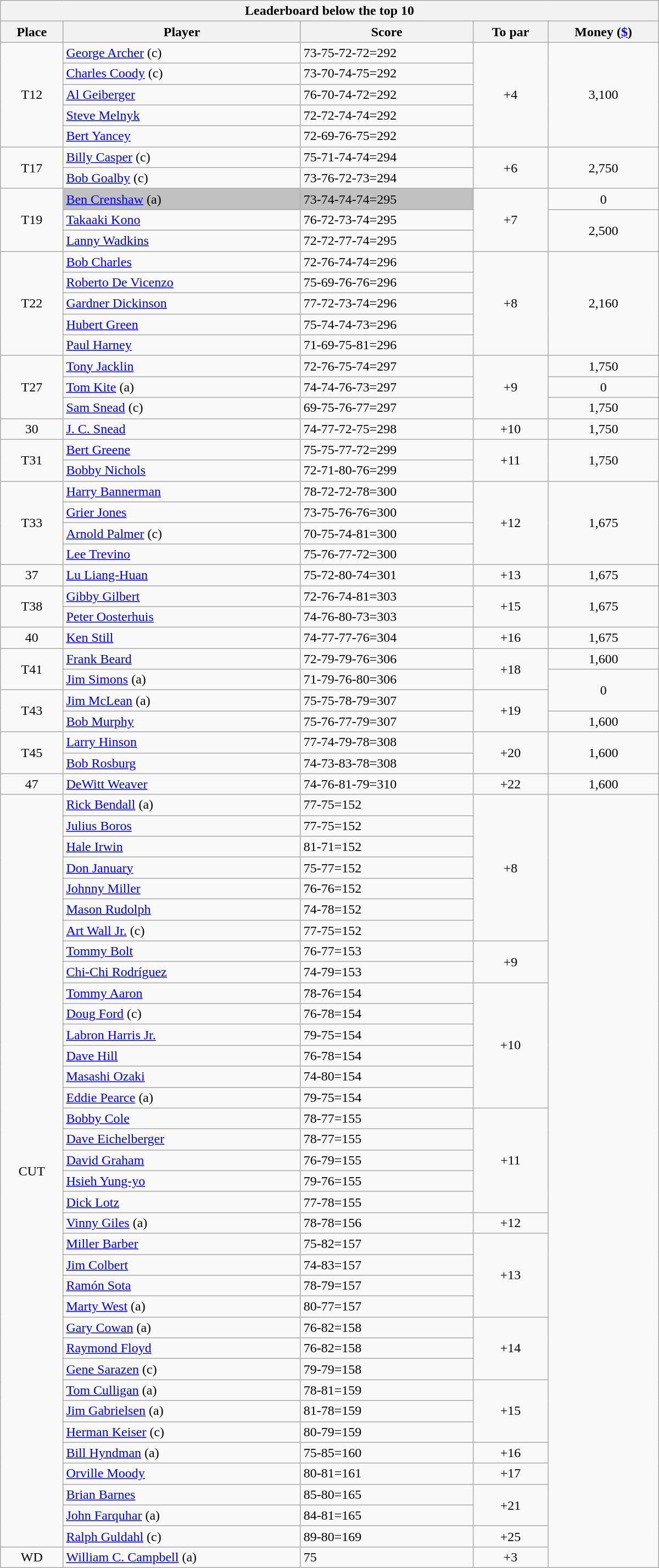<table class="collapsible collapsed wikitable" style="width:50em; margin-top:-1px">
<tr>
<th scope="col" colspan="6">Leaderboard below the top 10</th>
</tr>
<tr>
<th>Place</th>
<th>Player</th>
<th>Score</th>
<th>To par</th>
<th>Money (<a href='#'>$</a>)</th>
</tr>
<tr>
<td rowspan=5 align=center>T12</td>
<td> <a href='#'>George Archer</a> (c)</td>
<td>73-75-72-72=292</td>
<td rowspan=5 align=center>+4</td>
<td rowspan=5 align=center>3,100</td>
</tr>
<tr>
<td> <a href='#'>Charles Coody</a> (c)</td>
<td>73-70-74-75=292</td>
</tr>
<tr>
<td> <a href='#'>Al Geiberger</a></td>
<td>76-70-74-72=292</td>
</tr>
<tr>
<td> <a href='#'>Steve Melnyk</a></td>
<td>72-72-74-74=292</td>
</tr>
<tr>
<td> <a href='#'>Bert Yancey</a></td>
<td>72-69-76-75=292</td>
</tr>
<tr>
<td rowspan=2 align=center>T17</td>
<td> <a href='#'>Billy Casper</a> (c)</td>
<td>75-71-74-74=294</td>
<td rowspan=2 align=center>+6</td>
<td rowspan=2 align=center>2,750</td>
</tr>
<tr>
<td> <a href='#'>Bob Goalby</a> (c)</td>
<td>73-76-72-73=294</td>
</tr>
<tr>
<td rowspan=3 align=center>T19</td>
<td style="background:silver"> <a href='#'>Ben Crenshaw</a> (a)</td>
<td style="background:silver">73-74-74-74=295</td>
<td rowspan=3 align=center>+7</td>
<td align=center>0</td>
</tr>
<tr>
<td> <a href='#'>Takaaki Kono</a></td>
<td>76-72-73-74=295</td>
<td rowspan=2 align=center>2,500</td>
</tr>
<tr>
<td> <a href='#'>Lanny Wadkins</a></td>
<td>72-72-77-74=295</td>
</tr>
<tr>
<td rowspan=5 align=center>T22</td>
<td> <a href='#'>Bob Charles</a></td>
<td>72-76-74-74=296</td>
<td rowspan=5 align=center>+8</td>
<td rowspan=5 align=center>2,160</td>
</tr>
<tr>
<td> <a href='#'>Roberto De Vicenzo</a></td>
<td>75-69-76-76=296</td>
</tr>
<tr>
<td> <a href='#'>Gardner Dickinson</a></td>
<td>77-72-73-74=296</td>
</tr>
<tr>
<td> <a href='#'>Hubert Green</a></td>
<td>75-74-74-73=296</td>
</tr>
<tr>
<td> <a href='#'>Paul Harney</a></td>
<td>71-69-75-81=296</td>
</tr>
<tr>
<td rowspan=3 align=center>T27</td>
<td> <a href='#'>Tony Jacklin</a></td>
<td>72-76-75-74=297</td>
<td rowspan=3 align=center>+9</td>
<td align=center>1,750</td>
</tr>
<tr>
<td> <a href='#'>Tom Kite</a> (a)</td>
<td>74-74-76-73=297</td>
<td align=center>0</td>
</tr>
<tr>
<td> <a href='#'>Sam Snead</a> (c)</td>
<td>69-75-76-77=297</td>
<td align=center>1,750</td>
</tr>
<tr>
<td align=center>30</td>
<td> <a href='#'>J. C. Snead</a></td>
<td>74-77-72-75=298</td>
<td align=center>+10</td>
<td align=center>1,750</td>
</tr>
<tr>
<td rowspan=2 align=center>T31</td>
<td> <a href='#'>Bert Greene</a></td>
<td>75-75-77-72=299</td>
<td rowspan=2 align=center>+11</td>
<td rowspan=2 align=center>1,750</td>
</tr>
<tr>
<td> <a href='#'>Bobby Nichols</a></td>
<td>72-71-80-76=299</td>
</tr>
<tr>
<td rowspan=4 align=center>T33</td>
<td> <a href='#'>Harry Bannerman</a></td>
<td>78-72-72-78=300</td>
<td rowspan=4 align=center>+12</td>
<td rowspan=4 align=center>1,675</td>
</tr>
<tr>
<td> <a href='#'>Grier Jones</a></td>
<td>73-75-76-76=300</td>
</tr>
<tr>
<td> <a href='#'>Arnold Palmer</a> (c)</td>
<td>70-75-74-81=300</td>
</tr>
<tr>
<td> <a href='#'>Lee Trevino</a></td>
<td>75-76-77-72=300</td>
</tr>
<tr>
<td align=center>37</td>
<td> <a href='#'>Lu Liang-Huan</a></td>
<td>75-72-80-74=301</td>
<td align=center>+13</td>
<td align=center>1,675</td>
</tr>
<tr>
<td rowspan=2 align=center>T38</td>
<td> <a href='#'>Gibby Gilbert</a></td>
<td>72-76-74-81=303</td>
<td rowspan=2 align=center>+15</td>
<td rowspan=2 align=center>1,675</td>
</tr>
<tr>
<td> <a href='#'>Peter Oosterhuis</a></td>
<td>74-76-80-73=303</td>
</tr>
<tr>
<td align=center>40</td>
<td> <a href='#'>Ken Still</a></td>
<td>74-77-77-76=304</td>
<td align=center>+16</td>
<td align=center>1,675</td>
</tr>
<tr>
<td rowspan=2 align=center>T41</td>
<td> <a href='#'>Frank Beard</a></td>
<td>72-79-79-76=306</td>
<td rowspan=2 align=center>+18</td>
<td align=center>1,600</td>
</tr>
<tr>
<td> <a href='#'>Jim Simons</a> (a)</td>
<td>71-79-76-80=306</td>
<td rowspan=2 align=center>0</td>
</tr>
<tr>
<td rowspan=2 align=center>T43</td>
<td> <a href='#'>Jim McLean</a> (a)</td>
<td>75-75-78-79=307</td>
<td rowspan=2 align=center>+19</td>
</tr>
<tr>
<td> <a href='#'>Bob Murphy</a></td>
<td>75-76-77-79=307</td>
<td align=center>1,600</td>
</tr>
<tr>
<td rowspan=2 align=center>T45</td>
<td> <a href='#'>Larry Hinson</a></td>
<td>77-74-79-78=308</td>
<td rowspan=2 align=center>+20</td>
<td rowspan=2 align=center>1,600</td>
</tr>
<tr>
<td> <a href='#'>Bob Rosburg</a></td>
<td>74-73-83-78=308</td>
</tr>
<tr>
<td align=center>47</td>
<td> <a href='#'>DeWitt Weaver</a></td>
<td>74-76-81-79=310</td>
<td align=center>+22</td>
<td align=center>1,600</td>
</tr>
<tr>
<td rowspan=36 align=center>CUT</td>
<td> <a href='#'>Rick Bendall</a> (a)</td>
<td>77-75=152</td>
<td rowspan=7 align=center>+8</td>
<td rowspan=37 align=center></td>
</tr>
<tr>
<td> <a href='#'>Julius Boros</a></td>
<td>77-75=152</td>
</tr>
<tr>
<td> <a href='#'>Hale Irwin</a></td>
<td>81-71=152</td>
</tr>
<tr>
<td> <a href='#'>Don January</a></td>
<td>75-77=152</td>
</tr>
<tr>
<td> <a href='#'>Johnny Miller</a></td>
<td>76-76=152</td>
</tr>
<tr>
<td> <a href='#'>Mason Rudolph</a></td>
<td>74-78=152</td>
</tr>
<tr>
<td> <a href='#'>Art Wall Jr.</a> (c)</td>
<td>77-75=152</td>
</tr>
<tr>
<td> <a href='#'>Tommy Bolt</a></td>
<td>76-77=153</td>
<td rowspan=2 align=center>+9</td>
</tr>
<tr>
<td> <a href='#'>Chi-Chi Rodríguez</a></td>
<td>74-79=153</td>
</tr>
<tr>
<td> <a href='#'>Tommy Aaron</a></td>
<td>78-76=154</td>
<td rowspan=6 align=center>+10</td>
</tr>
<tr>
<td> <a href='#'>Doug Ford</a> (c)</td>
<td>76-78=154</td>
</tr>
<tr>
<td> <a href='#'>Labron Harris Jr.</a></td>
<td>79-75=154</td>
</tr>
<tr>
<td> <a href='#'>Dave Hill</a></td>
<td>76-78=154</td>
</tr>
<tr>
<td> <a href='#'>Masashi Ozaki</a></td>
<td>74-80=154</td>
</tr>
<tr>
<td> <a href='#'>Eddie Pearce</a> (a)</td>
<td>79-75=154</td>
</tr>
<tr>
<td> <a href='#'>Bobby Cole</a></td>
<td>78-77=155</td>
<td rowspan=5 align=center>+11</td>
</tr>
<tr>
<td> <a href='#'>Dave Eichelberger</a></td>
<td>78-77=155</td>
</tr>
<tr>
<td> <a href='#'>David Graham</a></td>
<td>76-79=155</td>
</tr>
<tr>
<td> <a href='#'>Hsieh Yung-yo</a></td>
<td>79-76=155</td>
</tr>
<tr>
<td> <a href='#'>Dick Lotz</a></td>
<td>77-78=155</td>
</tr>
<tr>
<td> <a href='#'>Vinny Giles</a> (a)</td>
<td>78-78=156</td>
<td align=center>+12</td>
</tr>
<tr>
<td> <a href='#'>Miller Barber</a></td>
<td>75-82=157</td>
<td rowspan=4 align=center>+13</td>
</tr>
<tr>
<td> <a href='#'>Jim Colbert</a></td>
<td>74-83=157</td>
</tr>
<tr>
<td> <a href='#'>Ramón Sota</a></td>
<td>78-79=157</td>
</tr>
<tr>
<td> <a href='#'>Marty West</a> (a)</td>
<td>80-77=157</td>
</tr>
<tr>
<td> <a href='#'>Gary Cowan</a> (a)</td>
<td>76-82=158</td>
<td rowspan=3 align=center>+14</td>
</tr>
<tr>
<td> <a href='#'>Raymond Floyd</a></td>
<td>76-82=158</td>
</tr>
<tr>
<td> <a href='#'>Gene Sarazen</a> (c)</td>
<td>79-79=158</td>
</tr>
<tr>
<td> <a href='#'>Tom Culligan</a> (a)</td>
<td>78-81=159</td>
<td rowspan=3 align=center>+15</td>
</tr>
<tr>
<td> <a href='#'>Jim Gabrielsen</a> (a)</td>
<td>81-78=159</td>
</tr>
<tr>
<td> <a href='#'>Herman Keiser</a> (c)</td>
<td>80-79=159</td>
</tr>
<tr>
<td> <a href='#'>Bill Hyndman</a> (a)</td>
<td>75-85=160</td>
<td align=center>+16</td>
</tr>
<tr>
<td> <a href='#'>Orville Moody</a></td>
<td>80-81=161</td>
<td align=center>+17</td>
</tr>
<tr>
<td> <a href='#'>Brian Barnes</a></td>
<td>85-80=165</td>
<td rowspan=2 align=center>+21</td>
</tr>
<tr>
<td> <a href='#'>John Farquhar</a> (a)</td>
<td>84-81=165</td>
</tr>
<tr>
<td> <a href='#'>Ralph Guldahl</a> (c)</td>
<td>89-80=169</td>
<td align=center>+25</td>
</tr>
<tr>
<td align=center>WD</td>
<td> <a href='#'>William C. Campbell</a> (a)</td>
<td>75</td>
<td align=center>+3</td>
</tr>
</table>
